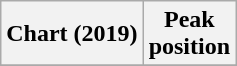<table class="wikitable sortable plainrowheaders" style="text-align:center">
<tr>
<th scope=col>Chart (2019)</th>
<th scope=col>Peak<br>position</th>
</tr>
<tr>
</tr>
</table>
